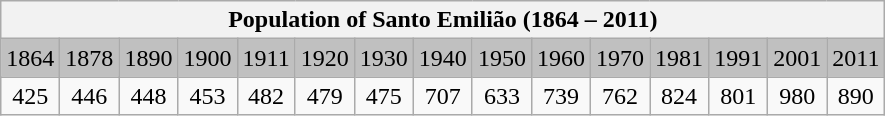<table class="wikitable">
<tr>
<th colspan="15">Population of Santo Emilião (1864 – 2011)</th>
</tr>
<tr bgcolor="#C0C0C0">
<td align="center">1864</td>
<td align="center">1878</td>
<td align="center">1890</td>
<td align="center">1900</td>
<td align="center">1911</td>
<td align="center">1920</td>
<td align="center">1930</td>
<td align="center">1940</td>
<td align="center">1950</td>
<td align="center">1960</td>
<td align="center">1970</td>
<td align="center">1981</td>
<td align="center">1991</td>
<td align="center">2001</td>
<td align="center">2011</td>
</tr>
<tr>
<td align="center">425</td>
<td align="center">446</td>
<td align="center">448</td>
<td align="center">453</td>
<td align="center">482</td>
<td align="center">479</td>
<td align="center">475</td>
<td align="center">707</td>
<td align="center">633</td>
<td align="center">739</td>
<td align="center">762</td>
<td align="center">824</td>
<td align="center">801</td>
<td align="center">980</td>
<td align="center">890</td>
</tr>
</table>
